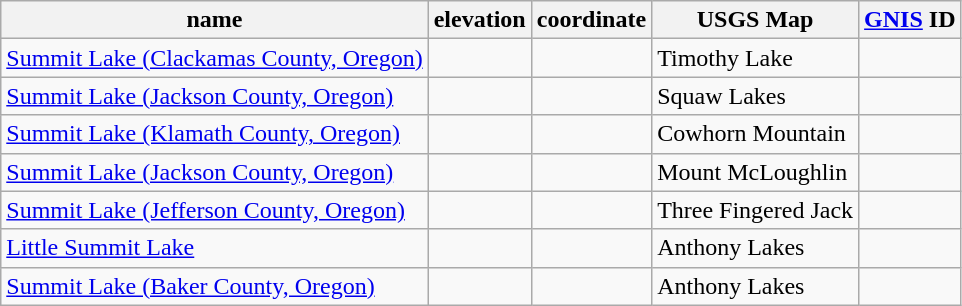<table class="wikitable sortable">
<tr>
<th>name</th>
<th>elevation</th>
<th>coordinate</th>
<th>USGS Map</th>
<th><a href='#'>GNIS</a> ID</th>
</tr>
<tr>
<td><a href='#'>Summit Lake (Clackamas County, Oregon)</a></td>
<td></td>
<td></td>
<td>Timothy Lake</td>
<td></td>
</tr>
<tr>
<td><a href='#'>Summit Lake (Jackson County, Oregon)</a></td>
<td></td>
<td></td>
<td>Squaw Lakes</td>
<td></td>
</tr>
<tr>
<td><a href='#'>Summit Lake (Klamath County, Oregon)</a></td>
<td></td>
<td></td>
<td>Cowhorn Mountain</td>
<td></td>
</tr>
<tr>
<td><a href='#'>Summit Lake (Jackson County, Oregon)</a></td>
<td></td>
<td></td>
<td>Mount McLoughlin</td>
<td></td>
</tr>
<tr>
<td><a href='#'>Summit Lake (Jefferson County, Oregon)</a></td>
<td></td>
<td></td>
<td>Three Fingered Jack</td>
<td></td>
</tr>
<tr>
<td><a href='#'>Little Summit Lake</a></td>
<td></td>
<td></td>
<td>Anthony Lakes</td>
<td></td>
</tr>
<tr>
<td><a href='#'>Summit Lake (Baker County, Oregon)</a></td>
<td></td>
<td></td>
<td>Anthony Lakes</td>
<td></td>
</tr>
</table>
